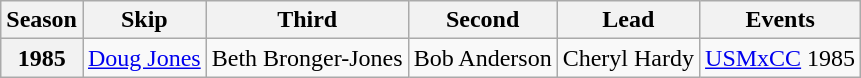<table class="wikitable">
<tr>
<th scope="col">Season</th>
<th scope="col">Skip</th>
<th scope="col">Third</th>
<th scope="col">Second</th>
<th scope="col">Lead</th>
<th scope="col">Events</th>
</tr>
<tr>
<th scope="row">1985</th>
<td><a href='#'>Doug Jones</a></td>
<td>Beth Bronger-Jones</td>
<td>Bob Anderson</td>
<td>Cheryl Hardy</td>
<td><a href='#'>USMxCC</a> 1985 </td>
</tr>
</table>
